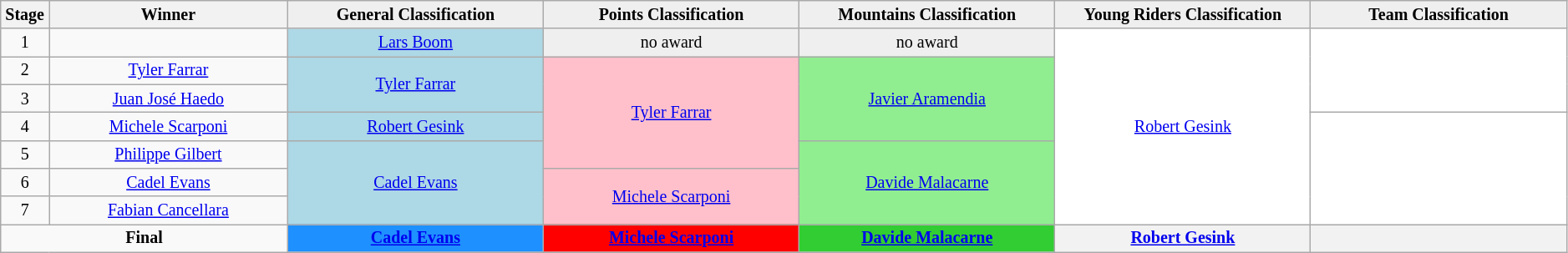<table class="wikitable" style="text-align: center; font-size:smaller;">
<tr>
<th width="1%">Stage</th>
<th width="14%">Winner</th>
<th style="background:#EFEFEF;" width="15%">General Classification<br></th>
<th style="background:#EFEFEF;" width="15%">Points Classification<br></th>
<th style="background:#EFEFEF;" width="15%">Mountains Classification<br></th>
<th style="background:#EFEFEF;" width="15%">Young Riders Classification<br></th>
<th style="background:#EFEFEF;" width="15%">Team Classification</th>
</tr>
<tr>
<td>1</td>
<td></td>
<td style="background-color:lightblue;"><a href='#'>Lars Boom</a></td>
<td style="background-color:#EFEFEF;">no award</td>
<td style="background-color:#EFEFEF;">no award</td>
<td style="background-color:white;" rowspan="7"><a href='#'>Robert Gesink</a></td>
<td style="background-color:white;" rowspan="3"></td>
</tr>
<tr>
<td>2</td>
<td><a href='#'>Tyler Farrar</a></td>
<td style="background-color:lightblue;" rowspan="2"><a href='#'>Tyler Farrar</a></td>
<td style="background-color:pink;" rowspan="4"><a href='#'>Tyler Farrar</a></td>
<td style="background-color:lightgreen;" rowspan="3"><a href='#'>Javier Aramendia</a></td>
</tr>
<tr>
<td>3</td>
<td><a href='#'>Juan José Haedo</a></td>
</tr>
<tr>
<td>4</td>
<td><a href='#'>Michele Scarponi</a></td>
<td style="background-color:lightblue;"><a href='#'>Robert Gesink</a></td>
<td style="background-color:white;" rowspan="4"></td>
</tr>
<tr>
<td>5</td>
<td><a href='#'>Philippe Gilbert</a></td>
<td style="background-color:lightblue;" rowspan="3"><a href='#'>Cadel Evans</a></td>
<td style="background-color:lightgreen;" rowspan="3"><a href='#'>Davide Malacarne</a></td>
</tr>
<tr>
<td>6</td>
<td><a href='#'>Cadel Evans</a></td>
<td style="background-color:pink;" rowspan="2"><a href='#'>Michele Scarponi</a></td>
</tr>
<tr>
<td>7</td>
<td><a href='#'>Fabian Cancellara</a></td>
</tr>
<tr>
<td colspan="2"><strong>Final</strong><br></td>
<th style="background-color:dodgerblue;"><a href='#'>Cadel Evans</a></th>
<th style="background-color:red;"><a href='#'>Michele Scarponi</a></th>
<th style="background-color:limegreen;"><a href='#'>Davide Malacarne</a></th>
<th style="background-color:offwhite;"><a href='#'>Robert Gesink</a></th>
<th style="background-color:offwhite;"></th>
</tr>
</table>
